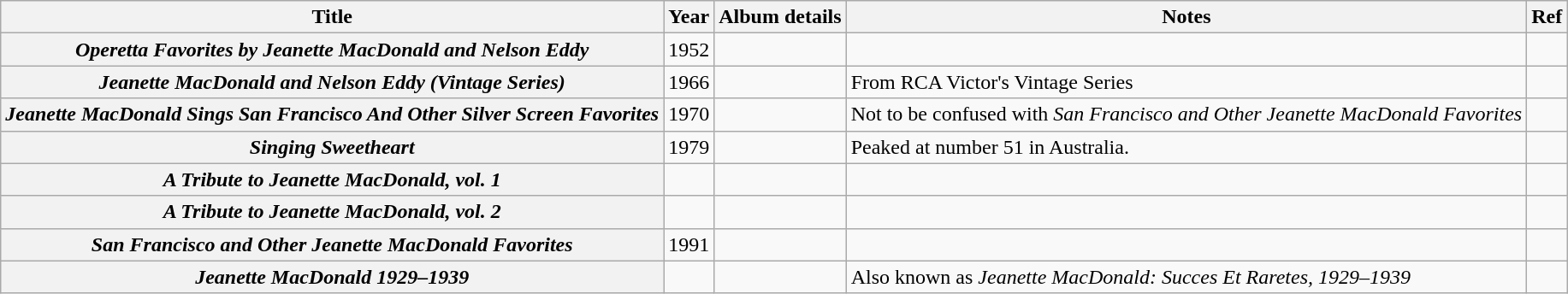<table class="wikitable">
<tr>
<th scope="col">Title</th>
<th scope="col">Year</th>
<th scope="col">Album details</th>
<th scope="col">Notes</th>
<th scope="col">Ref</th>
</tr>
<tr>
<th scope="row"><em>Operetta Favorites by Jeanette MacDonald and Nelson Eddy</em></th>
<td>1952</td>
<td></td>
<td></td>
<td></td>
</tr>
<tr>
<th scope="row"><em>Jeanette MacDonald and Nelson Eddy (Vintage Series)</em></th>
<td>1966</td>
<td></td>
<td>From RCA Victor's Vintage Series</td>
<td></td>
</tr>
<tr>
<th scope="row"><em>Jeanette MacDonald Sings San Francisco And Other Silver Screen Favorites</em></th>
<td>1970</td>
<td></td>
<td>Not to be confused with <em>San Francisco and Other Jeanette MacDonald Favorites</em></td>
<td></td>
</tr>
<tr>
<th scope="row"><em>Singing Sweetheart</em></th>
<td>1979</td>
<td></td>
<td>Peaked at number 51 in Australia.</td>
<td></td>
</tr>
<tr>
<th scope="row"><em>A Tribute to Jeanette MacDonald, vol. 1</em></th>
<td></td>
<td></td>
<td></td>
<td></td>
</tr>
<tr>
<th scope="row"><em>A Tribute to Jeanette MacDonald, vol. 2</em></th>
<td></td>
<td></td>
<td></td>
<td></td>
</tr>
<tr>
<th scope="row"><em>San Francisco and Other Jeanette MacDonald Favorites</em></th>
<td>1991</td>
<td></td>
<td></td>
<td></td>
</tr>
<tr>
<th scope="row"><em>Jeanette MacDonald 1929–1939</em></th>
<td></td>
<td></td>
<td>Also known as <em>Jeanette MacDonald: Succes Et Raretes, 1929–1939</em></td>
<td></td>
</tr>
</table>
